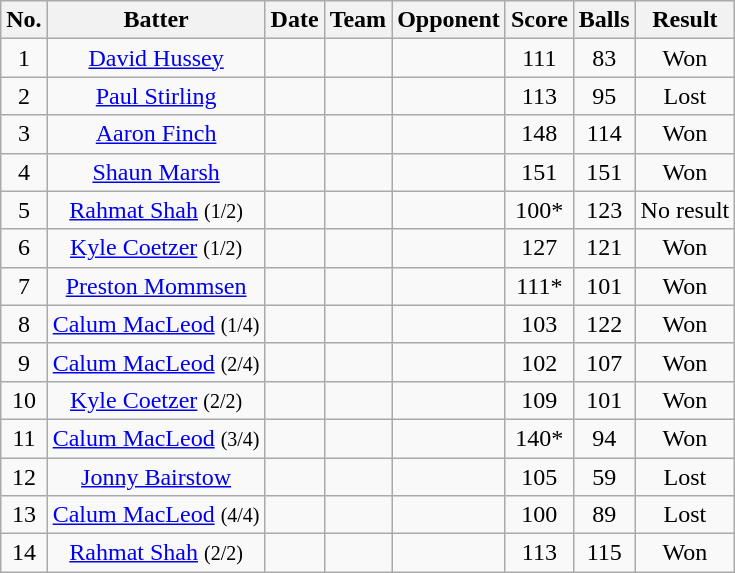<table class="wikitable" style="text-align:center">
<tr>
<th>No.</th>
<th>Batter</th>
<th>Date</th>
<th>Team</th>
<th>Opponent</th>
<th>Score</th>
<th>Balls</th>
<th>Result</th>
</tr>
<tr>
<td>1</td>
<td><a href='#'>David Hussey</a></td>
<td></td>
<td></td>
<td></td>
<td>111</td>
<td>83</td>
<td>Won</td>
</tr>
<tr>
<td>2</td>
<td><a href='#'>Paul Stirling</a></td>
<td></td>
<td></td>
<td></td>
<td>113</td>
<td>95</td>
<td>Lost</td>
</tr>
<tr>
<td>3</td>
<td><a href='#'>Aaron Finch</a></td>
<td></td>
<td></td>
<td></td>
<td>148</td>
<td>114</td>
<td>Won</td>
</tr>
<tr>
<td>4</td>
<td><a href='#'>Shaun Marsh</a></td>
<td></td>
<td></td>
<td></td>
<td>151</td>
<td>151</td>
<td>Won</td>
</tr>
<tr>
<td>5</td>
<td><a href='#'>Rahmat Shah</a> <small>(1/2)</small></td>
<td></td>
<td></td>
<td></td>
<td>100*</td>
<td>123</td>
<td>No result</td>
</tr>
<tr>
<td>6</td>
<td><a href='#'>Kyle Coetzer</a> <small>(1/2)</small></td>
<td></td>
<td></td>
<td></td>
<td>127</td>
<td>121</td>
<td>Won</td>
</tr>
<tr>
<td>7</td>
<td><a href='#'>Preston Mommsen</a></td>
<td></td>
<td></td>
<td></td>
<td>111*</td>
<td>101</td>
<td>Won</td>
</tr>
<tr>
<td>8</td>
<td><a href='#'>Calum MacLeod</a> <small>(1/4)</small></td>
<td></td>
<td></td>
<td></td>
<td>103</td>
<td>122</td>
<td>Won</td>
</tr>
<tr>
<td>9</td>
<td><a href='#'>Calum MacLeod</a> <small>(2/4)</small></td>
<td></td>
<td></td>
<td></td>
<td>102</td>
<td>107</td>
<td>Won</td>
</tr>
<tr>
<td>10</td>
<td><a href='#'>Kyle Coetzer</a> <small>(2/2)</small></td>
<td></td>
<td></td>
<td></td>
<td>109</td>
<td>101</td>
<td>Won</td>
</tr>
<tr>
<td>11</td>
<td><a href='#'>Calum MacLeod</a> <small>(3/4)</small></td>
<td></td>
<td></td>
<td></td>
<td>140*</td>
<td>94</td>
<td>Won</td>
</tr>
<tr>
<td>12</td>
<td><a href='#'>Jonny Bairstow</a></td>
<td></td>
<td></td>
<td></td>
<td>105</td>
<td>59</td>
<td>Lost</td>
</tr>
<tr>
<td>13</td>
<td><a href='#'>Calum MacLeod</a> <small>(4/4)</small></td>
<td></td>
<td></td>
<td></td>
<td>100</td>
<td>89</td>
<td>Lost</td>
</tr>
<tr>
<td>14</td>
<td><a href='#'>Rahmat Shah</a> <small>(2/2)</small></td>
<td></td>
<td></td>
<td></td>
<td>113</td>
<td>115</td>
<td>Won</td>
</tr>
</table>
